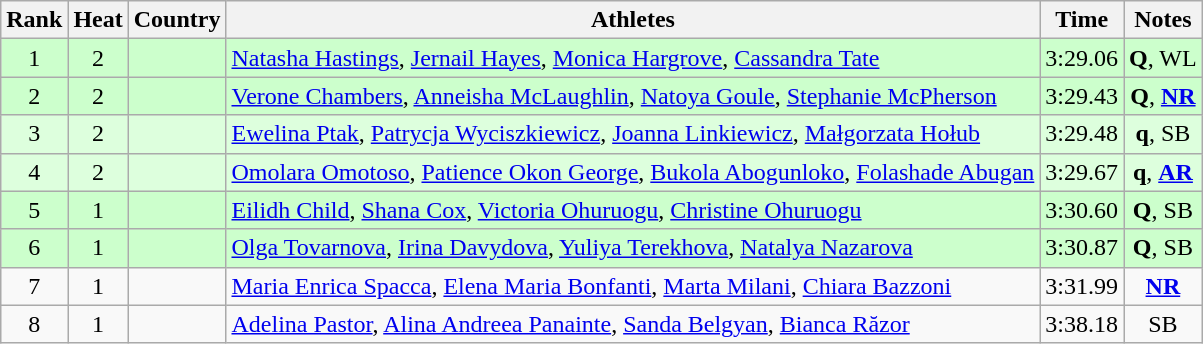<table class="wikitable sortable" style="text-align:center">
<tr>
<th>Rank</th>
<th>Heat</th>
<th>Country</th>
<th>Athletes</th>
<th>Time</th>
<th>Notes</th>
</tr>
<tr bgcolor=ccffcc>
<td>1</td>
<td>2</td>
<td align=left></td>
<td align=left><a href='#'>Natasha Hastings</a>, <a href='#'>Jernail Hayes</a>, <a href='#'>Monica Hargrove</a>, <a href='#'>Cassandra Tate</a></td>
<td>3:29.06</td>
<td><strong>Q</strong>, WL</td>
</tr>
<tr bgcolor=ccffcc>
<td>2</td>
<td>2</td>
<td align=left></td>
<td align=left><a href='#'>Verone Chambers</a>, <a href='#'>Anneisha McLaughlin</a>, <a href='#'>Natoya Goule</a>, <a href='#'>Stephanie McPherson</a></td>
<td>3:29.43</td>
<td><strong>Q</strong>, <strong><a href='#'>NR</a></strong></td>
</tr>
<tr bgcolor=ddffdd>
<td>3</td>
<td>2</td>
<td align=left></td>
<td align=left><a href='#'>Ewelina Ptak</a>, <a href='#'>Patrycja Wyciszkiewicz</a>, <a href='#'>Joanna Linkiewicz</a>, <a href='#'>Małgorzata Hołub</a></td>
<td>3:29.48</td>
<td><strong>q</strong>, SB</td>
</tr>
<tr bgcolor=ddffdd>
<td>4</td>
<td>2</td>
<td align=left></td>
<td align=left><a href='#'>Omolara Omotoso</a>, <a href='#'>Patience Okon George</a>, <a href='#'>Bukola Abogunloko</a>, <a href='#'>Folashade Abugan</a></td>
<td>3:29.67</td>
<td><strong>q</strong>, <strong><a href='#'>AR</a></strong></td>
</tr>
<tr bgcolor=ccffcc>
<td>5</td>
<td>1</td>
<td align=left></td>
<td align=left><a href='#'>Eilidh Child</a>, <a href='#'>Shana Cox</a>, <a href='#'>Victoria Ohuruogu</a>, <a href='#'>Christine Ohuruogu</a></td>
<td>3:30.60</td>
<td><strong>Q</strong>, SB</td>
</tr>
<tr bgcolor=ccffcc>
<td>6</td>
<td>1</td>
<td align=left></td>
<td align=left><a href='#'>Olga Tovarnova</a>, <a href='#'>Irina Davydova</a>, <a href='#'>Yuliya Terekhova</a>, <a href='#'>Natalya Nazarova</a></td>
<td>3:30.87</td>
<td><strong>Q</strong>, SB</td>
</tr>
<tr>
<td>7</td>
<td>1</td>
<td align=left></td>
<td align=left><a href='#'>Maria Enrica Spacca</a>, <a href='#'>Elena Maria Bonfanti</a>, <a href='#'>Marta Milani</a>, <a href='#'>Chiara Bazzoni</a></td>
<td>3:31.99</td>
<td><strong><a href='#'>NR</a></strong></td>
</tr>
<tr>
<td>8</td>
<td>1</td>
<td align=left></td>
<td align=left><a href='#'>Adelina Pastor</a>, <a href='#'>Alina Andreea Panainte</a>, <a href='#'>Sanda Belgyan</a>, <a href='#'>Bianca Răzor</a></td>
<td>3:38.18</td>
<td>SB</td>
</tr>
</table>
